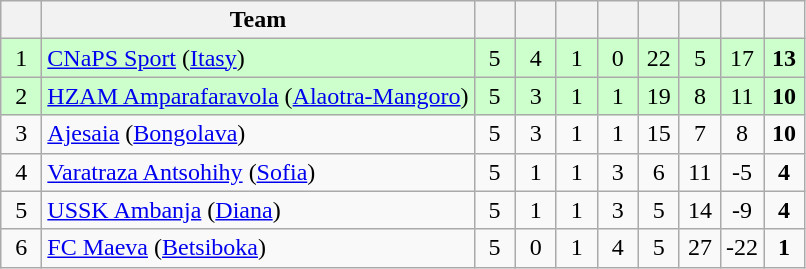<table class="wikitable" style="text-align: center;">
<tr>
<th width=20></th>
<th>Team</th>
<th width=20></th>
<th width=20></th>
<th width=20></th>
<th width=20></th>
<th width=20></th>
<th width=20></th>
<th width=20></th>
<th width=20></th>
</tr>
<tr bgcolor=#ccffcc>
<td>1</td>
<td align=left><a href='#'>CNaPS Sport</a> (<a href='#'>Itasy</a>)</td>
<td>5</td>
<td>4</td>
<td>1</td>
<td>0</td>
<td>22</td>
<td>5</td>
<td>17</td>
<td><strong>13</strong></td>
</tr>
<tr bgcolor=#ccffcc>
<td>2</td>
<td align=left><a href='#'>HZAM Amparafaravola</a> (<a href='#'>Alaotra-Mangoro</a>)</td>
<td>5</td>
<td>3</td>
<td>1</td>
<td>1</td>
<td>19</td>
<td>8</td>
<td>11</td>
<td><strong>10</strong></td>
</tr>
<tr>
<td>3</td>
<td align=left><a href='#'>Ajesaia</a> (<a href='#'>Bongolava</a>)</td>
<td>5</td>
<td>3</td>
<td>1</td>
<td>1</td>
<td>15</td>
<td>7</td>
<td>8</td>
<td><strong>10</strong></td>
</tr>
<tr>
<td>4</td>
<td align=left><a href='#'>Varatraza Antsohihy</a> (<a href='#'>Sofia</a>)</td>
<td>5</td>
<td>1</td>
<td>1</td>
<td>3</td>
<td>6</td>
<td>11</td>
<td>-5</td>
<td><strong>4</strong></td>
</tr>
<tr>
<td>5</td>
<td align=left><a href='#'>USSK Ambanja</a> (<a href='#'>Diana</a>)</td>
<td>5</td>
<td>1</td>
<td>1</td>
<td>3</td>
<td>5</td>
<td>14</td>
<td>-9</td>
<td><strong>4</strong></td>
</tr>
<tr>
<td>6</td>
<td align=left><a href='#'>FC Maeva</a> (<a href='#'>Betsiboka</a>)</td>
<td>5</td>
<td>0</td>
<td>1</td>
<td>4</td>
<td>5</td>
<td>27</td>
<td>-22</td>
<td><strong>1</strong></td>
</tr>
</table>
